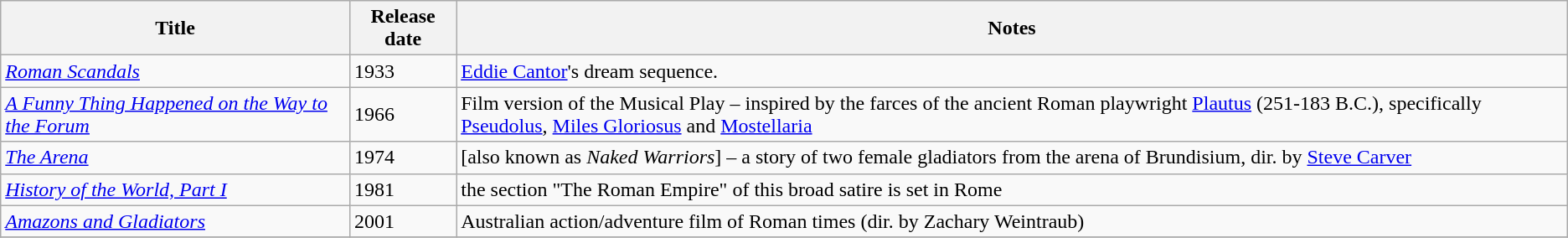<table class="wikitable sortable">
<tr>
<th scope="col">Title</th>
<th scope="col">Release date</th>
<th scope="col" class="unsortable">Notes</th>
</tr>
<tr>
<td><em><a href='#'>Roman Scandals</a></em></td>
<td>1933</td>
<td><a href='#'>Eddie Cantor</a>'s dream sequence.</td>
</tr>
<tr>
<td><em><a href='#'>A Funny Thing Happened on the Way to the Forum</a></em></td>
<td>1966</td>
<td>Film version of the Musical Play – inspired by the farces of the ancient Roman playwright <a href='#'>Plautus</a> (251-183 B.C.), specifically <a href='#'>Pseudolus</a>, <a href='#'>Miles Gloriosus</a> and <a href='#'>Mostellaria</a></td>
</tr>
<tr>
<td><em><a href='#'>The Arena</a></em></td>
<td>1974</td>
<td>[also known as <em>Naked Warriors</em>] – a story of two female gladiators from the arena of Brundisium, dir. by <a href='#'>Steve Carver</a></td>
</tr>
<tr>
<td><em><a href='#'>History of the World, Part I</a></em></td>
<td>1981</td>
<td>the section "The Roman Empire" of this broad satire is set in Rome</td>
</tr>
<tr>
<td><em><a href='#'>Amazons and Gladiators</a></em></td>
<td>2001</td>
<td>Australian action/adventure film of Roman times (dir. by Zachary Weintraub)</td>
</tr>
<tr>
</tr>
</table>
